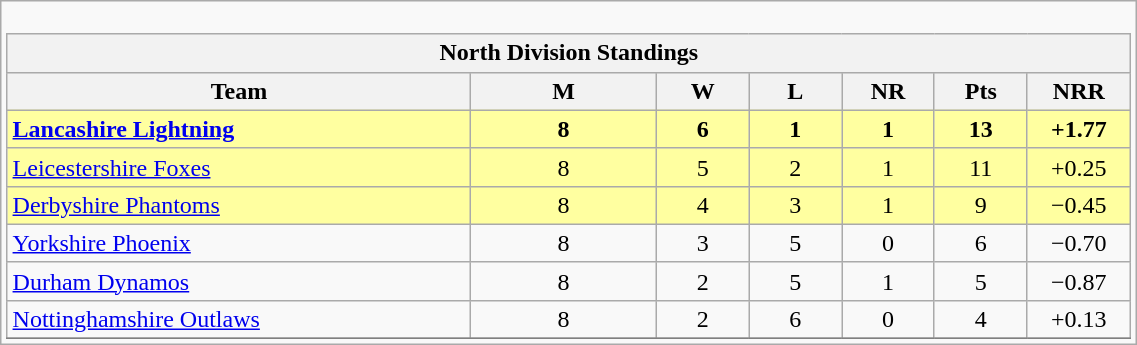<table class="wikitable" width="60%">
<tr>
<td width=100%><br><table style="border-collapse:collapse" border=1 cellspacing=0 cellpadding=5>
<tr align=center bgcolor=#efefef>
<th colspan="7">North Division Standings</th>
</tr>
<tr>
<th width=25%>Team</th>
<th width=10%>M</th>
<th width=5%>W</th>
<th width=5%>L</th>
<th width=5%>NR</th>
<th width=5%>Pts</th>
<th width=5%>NRR</th>
</tr>
<tr align=center bgcolor="ffffa0">
<td align=left><strong><a href='#'>Lancashire Lightning</a></strong></td>
<td><strong>8</strong></td>
<td><strong>6</strong></td>
<td><strong>1</strong></td>
<td><strong>1</strong></td>
<td><strong>13</strong></td>
<td><strong>+1.77</strong></td>
</tr>
<tr align=center bgcolor="ffffa0">
<td align=left><a href='#'>Leicestershire Foxes</a></td>
<td>8</td>
<td>5</td>
<td>2</td>
<td>1</td>
<td>11</td>
<td>+0.25</td>
</tr>
<tr align=center bgcolor="ffffa0">
<td align=left><a href='#'>Derbyshire Phantoms</a></td>
<td>8</td>
<td>4</td>
<td>3</td>
<td>1</td>
<td>9</td>
<td>−0.45</td>
</tr>
<tr align=center>
<td align=left><a href='#'>Yorkshire Phoenix</a></td>
<td>8</td>
<td>3</td>
<td>5</td>
<td>0</td>
<td>6</td>
<td>−0.70</td>
</tr>
<tr align=center>
<td align=left><a href='#'>Durham Dynamos</a></td>
<td>8</td>
<td>2</td>
<td>5</td>
<td>1</td>
<td>5</td>
<td>−0.87</td>
</tr>
<tr align=center>
<td align=left><a href='#'>Nottinghamshire Outlaws</a></td>
<td>8</td>
<td>2</td>
<td>6</td>
<td>0</td>
<td>4</td>
<td>+0.13</td>
</tr>
<tr>
</tr>
</table>
</td>
</tr>
</table>
